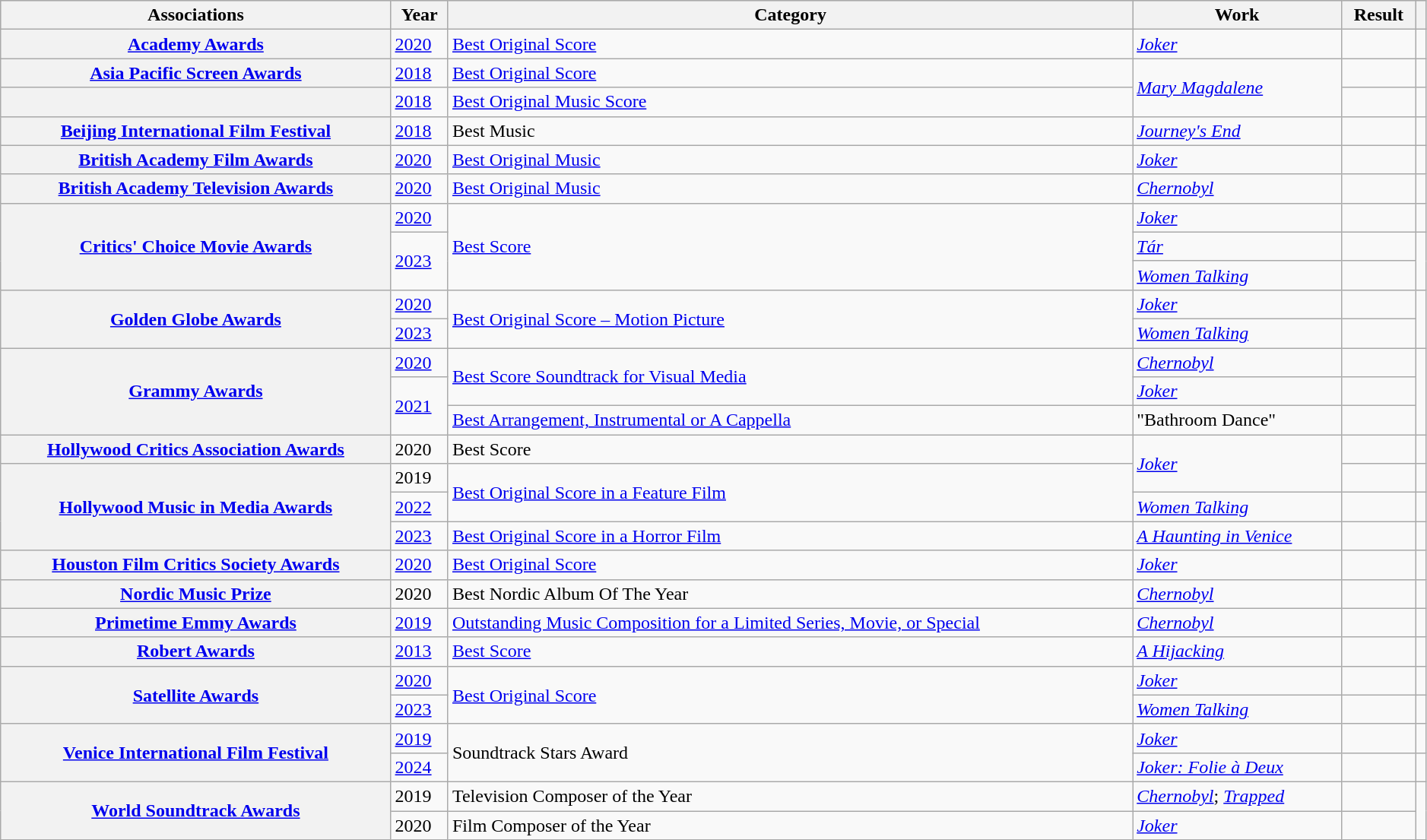<table class="wikitable sortable plainrowheaders" style="width: 99%;">
<tr style="background:#ccc; text-align:center;">
<th scope="col">Associations</th>
<th scope="col">Year</th>
<th scope="col">Category</th>
<th scope="col">Work</th>
<th scope="col">Result</th>
<th scope="col" class="unsortable"></th>
</tr>
<tr>
<th scope="row" style="text-align:center;"><a href='#'>Academy Awards</a></th>
<td><a href='#'>2020</a></td>
<td><a href='#'>Best Original Score</a></td>
<td><em><a href='#'>Joker</a></em></td>
<td></td>
<td style="text-align:center;"></td>
</tr>
<tr>
<th scope="row" style="text-align:center;"><a href='#'>Asia Pacific Screen Awards</a></th>
<td><a href='#'>2018</a></td>
<td><a href='#'>Best Original Score</a></td>
<td rowspan="2"><em><a href='#'>Mary Magdalene</a></em></td>
<td></td>
<td style="text-align:center;"></td>
</tr>
<tr>
<th scope="row" style="text-align:center;"></th>
<td><a href='#'>2018</a></td>
<td><a href='#'>Best Original Music Score</a></td>
<td></td>
<td style="text-align:center;"></td>
</tr>
<tr>
<th scope="row" style="text-align:center;"><a href='#'>Beijing International Film Festival</a></th>
<td><a href='#'>2018</a></td>
<td>Best Music</td>
<td><em><a href='#'>Journey's End</a></em></td>
<td></td>
<td style="text-align:center;"></td>
</tr>
<tr>
<th scope="row" style="text-align:center;"><a href='#'>British Academy Film Awards</a></th>
<td><a href='#'>2020</a></td>
<td><a href='#'>Best Original Music</a></td>
<td><em><a href='#'>Joker</a></em></td>
<td></td>
<td style="text-align:center;"></td>
</tr>
<tr>
<th scope="row" style="text-align:center;"><a href='#'>British Academy Television Awards</a></th>
<td><a href='#'>2020</a></td>
<td><a href='#'>Best Original Music</a></td>
<td><em><a href='#'>Chernobyl</a></em></td>
<td></td>
<td style="text-align:center;"></td>
</tr>
<tr>
<th scope="row" style="text-align:center;" rowspan="3"><a href='#'>Critics' Choice Movie Awards</a></th>
<td><a href='#'>2020</a></td>
<td rowspan="3"><a href='#'>Best Score</a></td>
<td><em><a href='#'>Joker</a></em></td>
<td></td>
<td style="text-align:center;"></td>
</tr>
<tr>
<td rowspan="2"><a href='#'>2023</a></td>
<td><em><a href='#'>Tár</a></em></td>
<td></td>
<td style="text-align:center;" rowspan="2"></td>
</tr>
<tr>
<td><em><a href='#'>Women Talking</a></em></td>
<td></td>
</tr>
<tr>
<th scope="row" style="text-align:center;" rowspan="2"><a href='#'>Golden Globe Awards</a></th>
<td><a href='#'>2020</a></td>
<td rowspan="2"><a href='#'>Best Original Score – Motion Picture</a></td>
<td><em><a href='#'>Joker</a></em></td>
<td></td>
<td style="text-align:center;" rowspan="2"></td>
</tr>
<tr>
<td><a href='#'>2023</a></td>
<td><em><a href='#'>Women Talking</a></em></td>
<td></td>
</tr>
<tr>
<th scope="row" style="text-align:center;" rowspan="3"><a href='#'>Grammy Awards</a></th>
<td><a href='#'>2020</a></td>
<td rowspan="2"><a href='#'>Best Score Soundtrack for Visual Media</a></td>
<td><em><a href='#'>Chernobyl</a></em></td>
<td></td>
<td style="text-align:center;" rowspan="3"></td>
</tr>
<tr>
<td rowspan="2"><a href='#'>2021</a></td>
<td><em><a href='#'>Joker</a></em></td>
<td></td>
</tr>
<tr>
<td><a href='#'>Best Arrangement, Instrumental or A Cappella</a></td>
<td>"Bathroom Dance"</td>
<td></td>
</tr>
<tr>
<th scope="row" style="text-align:center;"><a href='#'>Hollywood Critics Association Awards</a></th>
<td>2020</td>
<td>Best Score</td>
<td rowspan="2"><em><a href='#'>Joker</a></em></td>
<td></td>
<td style="text-align:center;"></td>
</tr>
<tr>
<th rowspan="3" scope="row" style="text-align:center;"><a href='#'>Hollywood Music in Media Awards</a></th>
<td>2019</td>
<td rowspan="2"><a href='#'>Best Original Score in a Feature Film</a></td>
<td></td>
<td style="text-align:center;"></td>
</tr>
<tr>
<td><a href='#'>2022</a></td>
<td><em><a href='#'>Women Talking</a></em></td>
<td></td>
<td style="text-align:center;"></td>
</tr>
<tr>
<td><a href='#'>2023</a></td>
<td><a href='#'>Best Original Score in a Horror Film</a></td>
<td><em><a href='#'>A Haunting in Venice</a></em></td>
<td></td>
<td style="text-align:center;"></td>
</tr>
<tr>
<th scope="row" style="text-align:center;"><a href='#'>Houston Film Critics Society Awards</a></th>
<td><a href='#'>2020</a></td>
<td><a href='#'>Best Original Score</a></td>
<td><em><a href='#'>Joker</a></em></td>
<td></td>
<td style="text-align:center;"></td>
</tr>
<tr>
<th scope="row" style="text-align:center;"><a href='#'>Nordic Music Prize</a></th>
<td>2020</td>
<td>Best Nordic Album Of The Year</td>
<td><em><a href='#'>Chernobyl</a></em></td>
<td></td>
<td style="text-align:center;"></td>
</tr>
<tr>
<th scope="row" style="text-align:center;"><a href='#'>Primetime Emmy Awards</a></th>
<td><a href='#'>2019</a></td>
<td><a href='#'>Outstanding Music Composition for a Limited Series, Movie, or Special</a></td>
<td><em><a href='#'>Chernobyl</a></em> </td>
<td></td>
<td style="text-align:center;"></td>
</tr>
<tr>
<th scope="row" style="text-align:center;"><a href='#'>Robert Awards</a></th>
<td><a href='#'>2013</a></td>
<td><a href='#'>Best Score</a></td>
<td><em><a href='#'>A Hijacking</a></em></td>
<td></td>
<td style="text-align:center;"></td>
</tr>
<tr>
<th scope="row" style="text-align:center;" rowspan="2"><a href='#'>Satellite Awards</a></th>
<td><a href='#'>2020</a></td>
<td rowspan="2"><a href='#'>Best Original Score</a></td>
<td><em><a href='#'>Joker</a></em></td>
<td></td>
<td style="text-align:center;"></td>
</tr>
<tr>
<td><a href='#'>2023</a></td>
<td><em><a href='#'>Women Talking</a></em></td>
<td></td>
<td style="text-align:center;"></td>
</tr>
<tr>
<th scope="row" style="text-align:center;" rowspan="2"><a href='#'>Venice International Film Festival</a></th>
<td><a href='#'>2019</a></td>
<td rowspan="2">Soundtrack Stars Award</td>
<td><em><a href='#'>Joker</a></em></td>
<td></td>
<td style="text-align:center;"></td>
</tr>
<tr>
<td><a href='#'>2024</a></td>
<td><em><a href='#'>Joker: Folie à Deux</a></em></td>
<td></td>
<td style="text-align:center;"></td>
</tr>
<tr>
<th scope="row" style="text-align:center;" rowspan="2"><a href='#'>World Soundtrack Awards</a></th>
<td>2019</td>
<td>Television Composer of the Year</td>
<td><em><a href='#'>Chernobyl</a></em>; <em><a href='#'>Trapped</a></em></td>
<td></td>
<td style="text-align:center;" rowspan="2"></td>
</tr>
<tr>
<td>2020</td>
<td>Film Composer of the Year</td>
<td><em><a href='#'>Joker</a></em></td>
<td></td>
</tr>
</table>
